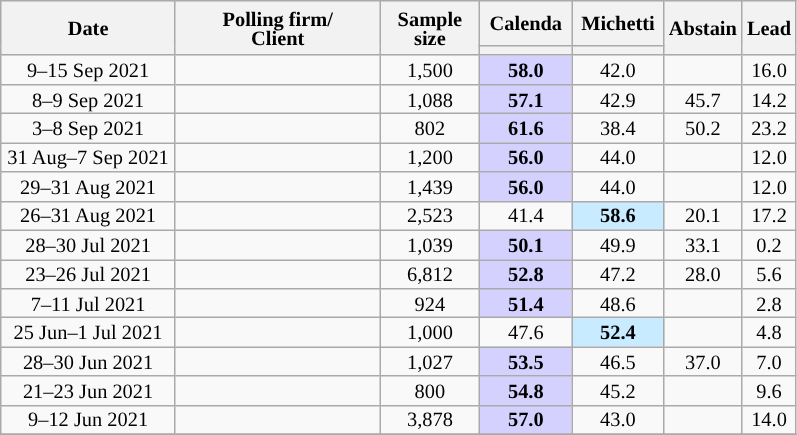<table class=wikitable style="text-align:center;font-size:85%;line-height:13px">
<tr style="height:30px; background-color:#E9E9E9">
<th style="width:110px;" rowspan="2">Date</th>
<th style="width:130px;" rowspan="2">Polling firm/<br>Client</th>
<th style="width:60px;" rowspan="2">Sample size</th>
<th style="width:55px;">Calenda</th>
<th style="width:55px;">Michetti</th>
<th style="width:30px;" rowspan="2">Abstain</th>
<th style="width:30px;" rowspan="2">Lead</th>
</tr>
<tr>
<th style="color:inherit;background:"></th>
<th style="color:inherit;background:"></th>
</tr>
<tr>
<td>9–15 Sep 2021</td>
<td></td>
<td>1,500</td>
<td style="background:#D4D1FF"><strong>58.0</strong></td>
<td>42.0</td>
<td></td>
<td style="background:">16.0</td>
</tr>
<tr>
<td>8–9 Sep 2021</td>
<td></td>
<td>1,088</td>
<td style="background:#D4D1FF"><strong>57.1</strong></td>
<td>42.9</td>
<td>45.7</td>
<td style="background:">14.2</td>
</tr>
<tr>
<td>3–8 Sep 2021</td>
<td></td>
<td>802</td>
<td style="background:#D4D1FF"><strong>61.6</strong></td>
<td>38.4</td>
<td>50.2</td>
<td style="background:">23.2</td>
</tr>
<tr>
<td>31 Aug–7 Sep 2021</td>
<td></td>
<td>1,200</td>
<td style="background:#D4D1FF"><strong>56.0</strong></td>
<td>44.0</td>
<td></td>
<td style="background:">12.0</td>
</tr>
<tr>
<td>29–31 Aug 2021</td>
<td></td>
<td>1,439</td>
<td style="background:#D4D1FF"><strong>56.0</strong></td>
<td>44.0</td>
<td></td>
<td style="background:">12.0</td>
</tr>
<tr>
<td>26–31 Aug 2021</td>
<td></td>
<td>2,523</td>
<td>41.4</td>
<td style="background:#C8EBFF"><strong>58.6</strong></td>
<td>20.1</td>
<td style="background:">17.2</td>
</tr>
<tr>
<td>28–30 Jul 2021</td>
<td></td>
<td>1,039</td>
<td style="background:#D4D1FF"><strong>50.1</strong></td>
<td>49.9</td>
<td>33.1</td>
<td style="background:">0.2</td>
</tr>
<tr>
<td>23–26 Jul 2021</td>
<td></td>
<td>6,812</td>
<td style="background:#D4D1FF"><strong>52.8</strong></td>
<td>47.2</td>
<td>28.0</td>
<td style="background:">5.6</td>
</tr>
<tr>
<td>7–11 Jul 2021</td>
<td></td>
<td>924</td>
<td style="background:#D4D1FF"><strong>51.4</strong></td>
<td>48.6</td>
<td></td>
<td style="background:">2.8</td>
</tr>
<tr>
<td>25 Jun–1 Jul 2021</td>
<td></td>
<td>1,000</td>
<td>47.6</td>
<td style="background:#C8EBFF"><strong>52.4</strong></td>
<td></td>
<td style="background:">4.8</td>
</tr>
<tr>
<td>28–30 Jun 2021</td>
<td></td>
<td>1,027</td>
<td style="background:#D4D1FF"><strong>53.5</strong></td>
<td>46.5</td>
<td>37.0</td>
<td style="background:">7.0</td>
</tr>
<tr>
<td>21–23 Jun 2021</td>
<td></td>
<td>800</td>
<td style="background:#D4D1FF"><strong>54.8</strong></td>
<td>45.2</td>
<td></td>
<td style="background:">9.6</td>
</tr>
<tr>
<td>9–12 Jun 2021</td>
<td></td>
<td>3,878</td>
<td style="background:#D4D1FF"><strong>57.0</strong></td>
<td>43.0</td>
<td></td>
<td style="background:">14.0</td>
</tr>
<tr>
</tr>
</table>
